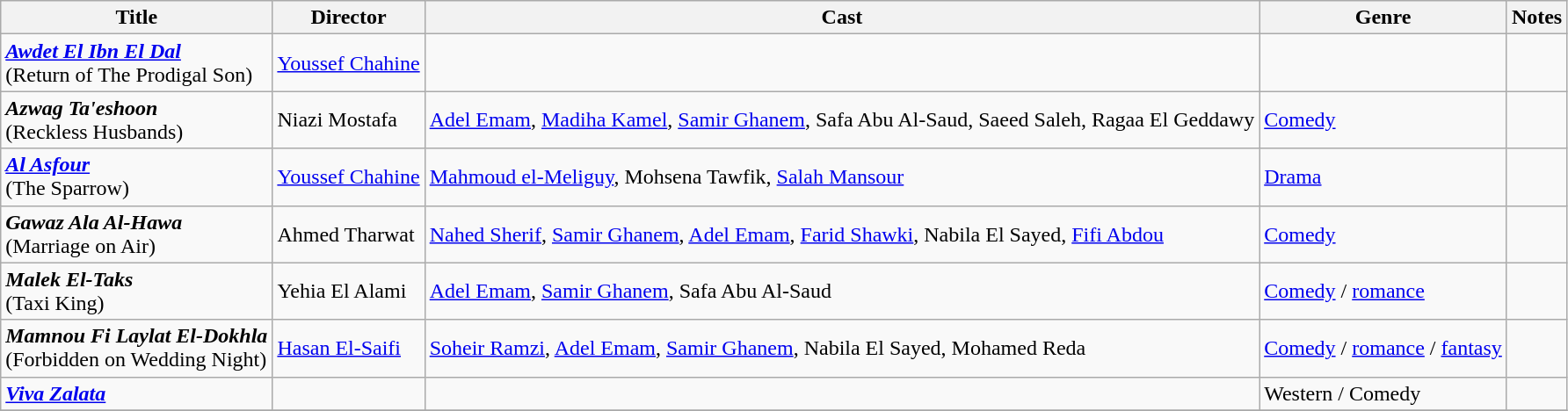<table class="wikitable">
<tr>
<th>Title</th>
<th>Director</th>
<th>Cast</th>
<th>Genre</th>
<th>Notes</th>
</tr>
<tr>
<td><strong><em><a href='#'>Awdet El Ibn El Dal</a></em></strong><br>(Return of The Prodigal Son)</td>
<td><a href='#'>Youssef Chahine</a></td>
<td></td>
<td></td>
<td></td>
</tr>
<tr>
<td><strong><em>Azwag Ta'eshoon</em></strong><br>(Reckless Husbands)</td>
<td>Niazi Mostafa</td>
<td><a href='#'>Adel Emam</a>, <a href='#'>Madiha Kamel</a>, <a href='#'>Samir Ghanem</a>, Safa Abu Al-Saud, Saeed Saleh, Ragaa El Geddawy</td>
<td><a href='#'>Comedy</a></td>
<td></td>
</tr>
<tr>
<td><strong><em><a href='#'>Al Asfour</a></em></strong><br>(The Sparrow)</td>
<td><a href='#'>Youssef Chahine</a></td>
<td><a href='#'>Mahmoud el-Meliguy</a>, Mohsena Tawfik, <a href='#'>Salah Mansour</a></td>
<td><a href='#'>Drama</a></td>
<td></td>
</tr>
<tr>
<td><strong><em>Gawaz Ala Al-Hawa</em></strong><br>(Marriage on Air)</td>
<td>Ahmed Tharwat</td>
<td><a href='#'>Nahed Sherif</a>, <a href='#'>Samir Ghanem</a>, <a href='#'>Adel Emam</a>, <a href='#'>Farid Shawki</a>, Nabila El Sayed, <a href='#'>Fifi Abdou</a></td>
<td><a href='#'>Comedy</a></td>
<td></td>
</tr>
<tr>
<td><strong><em>Malek El-Taks</em></strong><br>(Taxi King)</td>
<td>Yehia El Alami</td>
<td><a href='#'>Adel Emam</a>, <a href='#'>Samir Ghanem</a>, Safa Abu Al-Saud</td>
<td><a href='#'>Comedy</a> / <a href='#'>romance</a></td>
<td></td>
</tr>
<tr>
<td><strong><em>Mamnou Fi Laylat El-Dokhla</em></strong><br>(Forbidden on Wedding Night)</td>
<td><a href='#'>Hasan El-Saifi</a></td>
<td><a href='#'>Soheir Ramzi</a>, <a href='#'>Adel Emam</a>, <a href='#'>Samir Ghanem</a>, Nabila El Sayed, Mohamed Reda</td>
<td><a href='#'>Comedy</a> / <a href='#'>romance</a> /  <a href='#'>fantasy</a></td>
<td></td>
</tr>
<tr>
<td><strong><em><a href='#'>Viva Zalata</a></em></strong></td>
<td></td>
<td></td>
<td>Western / Comedy</td>
<td></td>
</tr>
<tr>
</tr>
</table>
